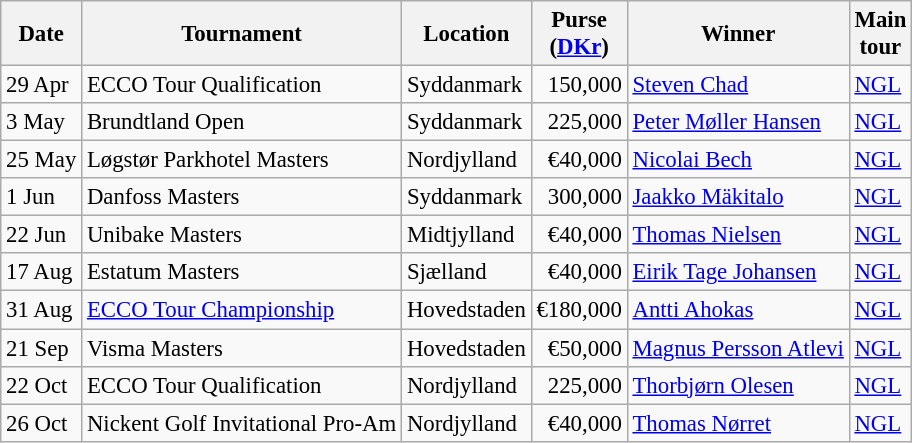<table class="wikitable" style="font-size:95%;">
<tr>
<th>Date</th>
<th>Tournament</th>
<th>Location</th>
<th>Purse<br>(<a href='#'>DKr</a>)</th>
<th>Winner</th>
<th>Main<br>tour</th>
</tr>
<tr>
<td>29 Apr</td>
<td>ECCO Tour Qualification</td>
<td>Syddanmark</td>
<td align=right>150,000</td>
<td> <a href='#'>Steven Chad</a></td>
<td><a href='#'>NGL</a></td>
</tr>
<tr>
<td>3 May</td>
<td>Brundtland Open</td>
<td>Syddanmark</td>
<td align=right>225,000</td>
<td> <a href='#'>Peter Møller Hansen</a></td>
<td><a href='#'>NGL</a></td>
</tr>
<tr>
<td>25 May</td>
<td>Løgstør Parkhotel Masters</td>
<td>Nordjylland</td>
<td align=right>€40,000</td>
<td> <a href='#'>Nicolai Bech</a></td>
<td><a href='#'>NGL</a></td>
</tr>
<tr>
<td>1 Jun</td>
<td>Danfoss Masters</td>
<td>Syddanmark</td>
<td align=right>300,000</td>
<td> <a href='#'>Jaakko Mäkitalo</a></td>
<td><a href='#'>NGL</a></td>
</tr>
<tr>
<td>22 Jun</td>
<td>Unibake Masters</td>
<td>Midtjylland</td>
<td align=right>€40,000</td>
<td> <a href='#'>Thomas Nielsen</a></td>
<td><a href='#'>NGL</a></td>
</tr>
<tr>
<td>17 Aug</td>
<td>Estatum Masters</td>
<td>Sjælland</td>
<td align=right>€40,000</td>
<td> <a href='#'>Eirik Tage Johansen</a></td>
<td><a href='#'>NGL</a></td>
</tr>
<tr>
<td>31 Aug</td>
<td><a href='#'>ECCO Tour Championship</a></td>
<td>Hovedstaden</td>
<td align=right>€180,000</td>
<td> <a href='#'>Antti Ahokas</a></td>
<td><a href='#'>NGL</a></td>
</tr>
<tr>
<td>21 Sep</td>
<td>Visma Masters</td>
<td>Hovedstaden</td>
<td align=right>€50,000</td>
<td> <a href='#'>Magnus Persson Atlevi</a></td>
<td><a href='#'>NGL</a></td>
</tr>
<tr>
<td>22 Oct</td>
<td>ECCO Tour Qualification</td>
<td>Nordjylland</td>
<td align=right>225,000</td>
<td> <a href='#'>Thorbjørn Olesen</a></td>
<td><a href='#'>NGL</a></td>
</tr>
<tr>
<td>26 Oct</td>
<td>Nickent Golf Invitational Pro-Am</td>
<td>Nordjylland</td>
<td align=right>€40,000</td>
<td> <a href='#'>Thomas Nørret</a></td>
<td><a href='#'>NGL</a></td>
</tr>
</table>
